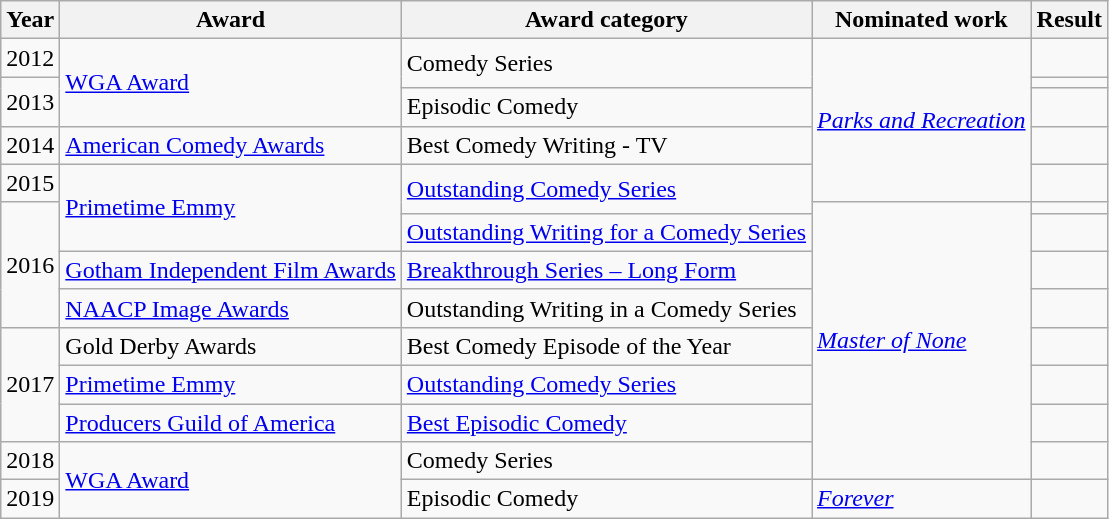<table class="sortable wikitable">
<tr>
<th>Year</th>
<th>Award</th>
<th>Award category</th>
<th>Nominated work</th>
<th>Result</th>
</tr>
<tr>
<td>2012</td>
<td rowspan="3"><a href='#'>WGA Award</a></td>
<td rowspan="2">Comedy Series</td>
<td rowspan="5"><em><a href='#'>Parks and Recreation</a></em></td>
<td></td>
</tr>
<tr>
<td rowspan="2">2013</td>
<td></td>
</tr>
<tr>
<td>Episodic Comedy</td>
<td></td>
</tr>
<tr>
<td>2014</td>
<td><a href='#'>American Comedy Awards</a></td>
<td>Best Comedy Writing - TV</td>
<td></td>
</tr>
<tr>
<td>2015</td>
<td rowspan="3"><a href='#'>Primetime Emmy</a></td>
<td rowspan="2"><a href='#'>Outstanding Comedy Series</a></td>
<td></td>
</tr>
<tr>
<td rowspan="4">2016</td>
<td rowspan="8"><em><a href='#'>Master of None</a></em></td>
<td></td>
</tr>
<tr>
<td><a href='#'>Outstanding Writing for a Comedy Series</a></td>
<td></td>
</tr>
<tr>
<td><a href='#'>Gotham Independent Film Awards</a></td>
<td><a href='#'>Breakthrough Series – Long Form</a></td>
<td></td>
</tr>
<tr>
<td><a href='#'>NAACP Image Awards</a></td>
<td>Outstanding Writing in a Comedy Series</td>
<td></td>
</tr>
<tr>
<td rowspan="3">2017</td>
<td>Gold Derby Awards</td>
<td>Best Comedy Episode of the Year</td>
<td></td>
</tr>
<tr>
<td><a href='#'>Primetime Emmy</a></td>
<td><a href='#'>Outstanding Comedy Series</a></td>
<td></td>
</tr>
<tr>
<td><a href='#'>Producers Guild of America</a></td>
<td><a href='#'>Best Episodic Comedy</a></td>
<td></td>
</tr>
<tr>
<td>2018</td>
<td rowspan="2"><a href='#'>WGA Award</a></td>
<td>Comedy Series</td>
<td></td>
</tr>
<tr>
<td>2019</td>
<td>Episodic Comedy</td>
<td><em><a href='#'>Forever</a></em></td>
<td></td>
</tr>
</table>
